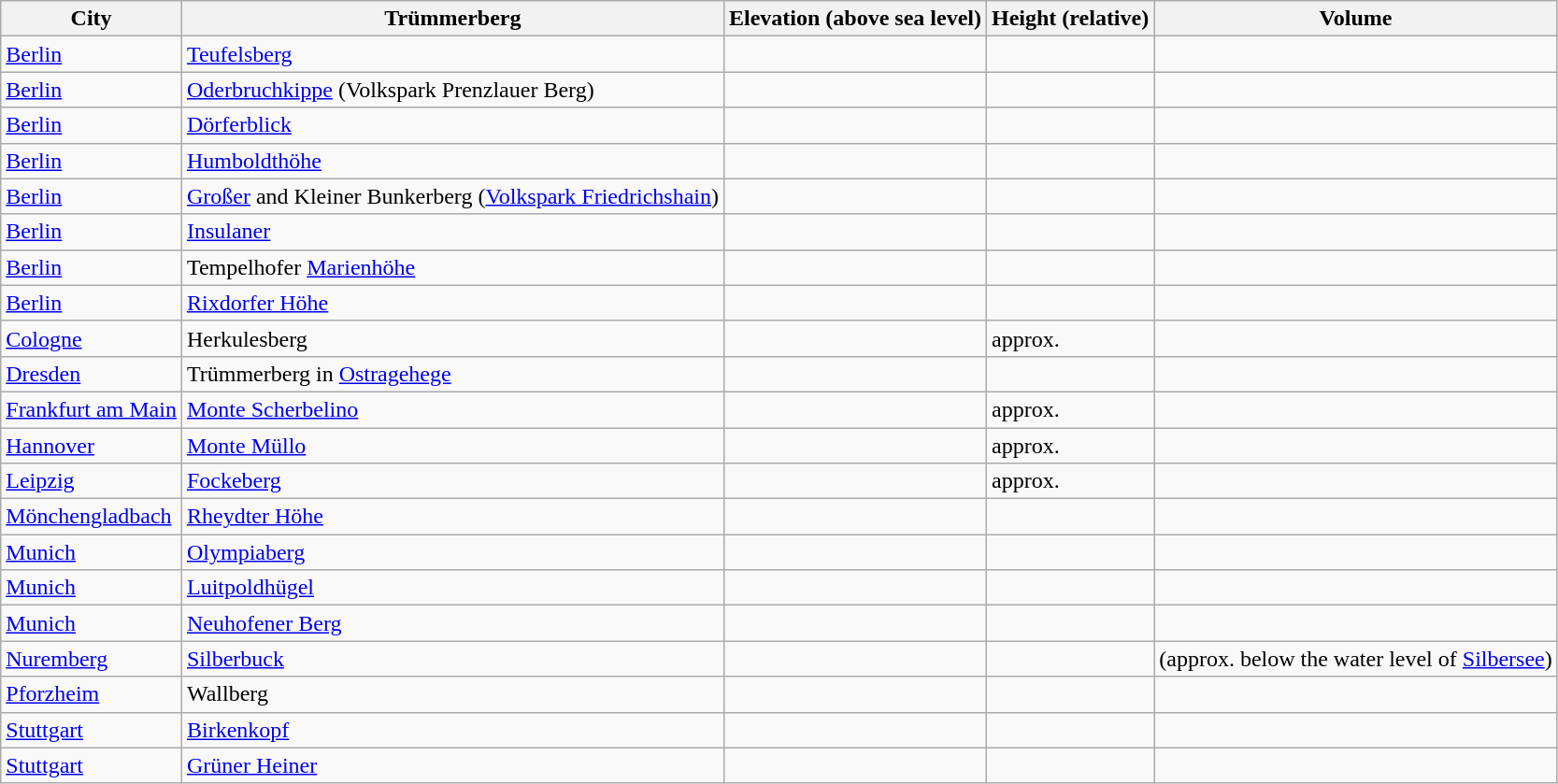<table class="wikitable sortable">
<tr>
<th>City</th>
<th>Trümmerberg</th>
<th>Elevation (above sea level)</th>
<th>Height (relative)</th>
<th>Volume</th>
</tr>
<tr>
<td><a href='#'>Berlin</a></td>
<td><a href='#'>Teufelsberg</a></td>
<td></td>
<td></td>
<td></td>
</tr>
<tr>
<td><a href='#'>Berlin</a></td>
<td><a href='#'>Oderbruchkippe</a> (Volkspark Prenzlauer Berg)</td>
<td></td>
<td></td>
<td></td>
</tr>
<tr>
<td><a href='#'>Berlin</a></td>
<td><a href='#'>Dörferblick</a></td>
<td></td>
<td></td>
<td></td>
</tr>
<tr>
<td><a href='#'>Berlin</a></td>
<td><a href='#'>Humboldthöhe</a></td>
<td></td>
<td></td>
<td></td>
</tr>
<tr>
<td><a href='#'>Berlin</a></td>
<td><a href='#'>Großer</a> and Kleiner Bunkerberg (<a href='#'>Volkspark Friedrichshain</a>)</td>
<td></td>
<td></td>
<td></td>
</tr>
<tr>
<td><a href='#'>Berlin</a></td>
<td><a href='#'>Insulaner</a></td>
<td></td>
<td></td>
<td></td>
</tr>
<tr>
<td><a href='#'>Berlin</a></td>
<td>Tempelhofer <a href='#'>Marienhöhe</a></td>
<td></td>
<td></td>
<td></td>
</tr>
<tr>
<td><a href='#'>Berlin</a></td>
<td><a href='#'>Rixdorfer Höhe</a></td>
<td></td>
<td></td>
<td></td>
</tr>
<tr>
<td><a href='#'>Cologne</a></td>
<td>Herkulesberg</td>
<td></td>
<td>approx. </td>
<td></td>
</tr>
<tr>
<td><a href='#'>Dresden</a></td>
<td>Trümmerberg in <a href='#'>Ostragehege</a></td>
<td></td>
<td></td>
<td></td>
</tr>
<tr>
<td><a href='#'>Frankfurt am Main</a></td>
<td><a href='#'> Monte Scherbelino</a></td>
<td></td>
<td>approx. </td>
<td></td>
</tr>
<tr>
<td><a href='#'>Hannover</a></td>
<td><a href='#'>Monte Müllo</a></td>
<td></td>
<td>approx. </td>
<td></td>
</tr>
<tr>
<td><a href='#'>Leipzig</a></td>
<td><a href='#'>Fockeberg</a></td>
<td></td>
<td>approx. </td>
<td></td>
</tr>
<tr>
<td><a href='#'>Mönchengladbach</a></td>
<td><a href='#'>Rheydter Höhe</a></td>
<td></td>
<td></td>
<td></td>
</tr>
<tr>
<td><a href='#'>Munich</a></td>
<td><a href='#'>Olympiaberg</a></td>
<td></td>
<td></td>
<td></td>
</tr>
<tr>
<td><a href='#'>Munich</a></td>
<td><a href='#'>Luitpoldhügel</a></td>
<td></td>
<td></td>
<td></td>
</tr>
<tr>
<td><a href='#'>Munich</a></td>
<td><a href='#'>Neuhofener Berg</a></td>
<td></td>
<td></td>
<td></td>
</tr>
<tr>
<td><a href='#'>Nuremberg</a></td>
<td><a href='#'>Silberbuck</a></td>
<td></td>
<td></td>
<td> (approx.  below the water level of <a href='#'>Silbersee</a>)</td>
</tr>
<tr>
<td><a href='#'>Pforzheim</a></td>
<td>Wallberg</td>
<td></td>
<td></td>
<td></td>
</tr>
<tr>
<td><a href='#'>Stuttgart</a></td>
<td><a href='#'>Birkenkopf</a></td>
<td></td>
<td></td>
<td></td>
</tr>
<tr>
<td><a href='#'>Stuttgart</a></td>
<td><a href='#'>Grüner Heiner</a></td>
<td></td>
<td></td>
<td></td>
</tr>
</table>
